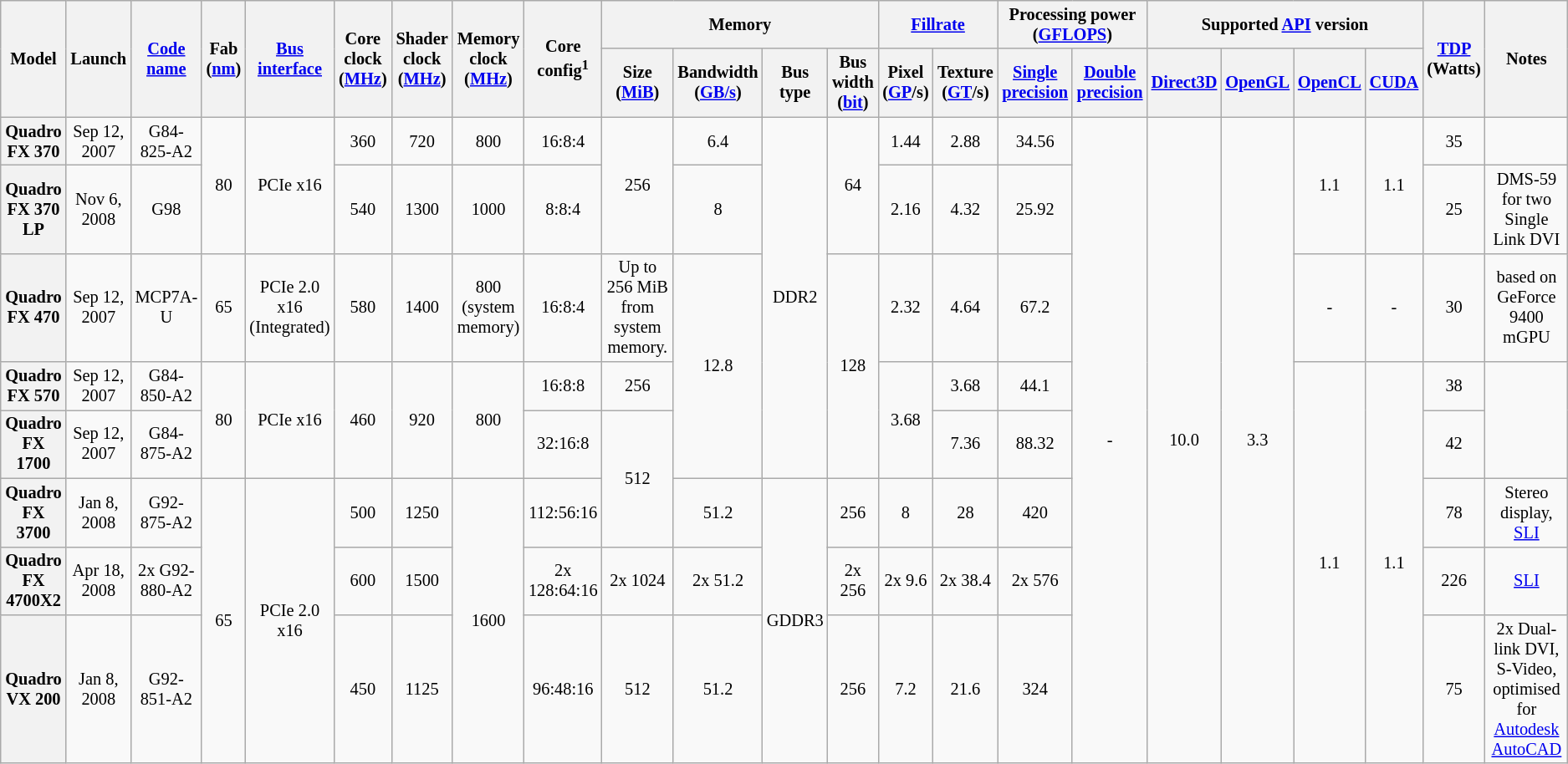<table class="mw-datatable wikitable sortable sort-under" style="font-size:85%; text-align:center;">
<tr>
<th rowspan=2>Model</th>
<th rowspan="2">Launch</th>
<th rowspan=2><a href='#'>Code name</a></th>
<th rowspan=2>Fab (<a href='#'>nm</a>)</th>
<th rowspan=2><a href='#'>Bus</a> <a href='#'>interface</a></th>
<th rowspan=2>Core clock (<a href='#'>MHz</a>)</th>
<th rowspan=2>Shader clock (<a href='#'>MHz</a>)</th>
<th rowspan=2>Memory clock (<a href='#'>MHz</a>)</th>
<th rowspan="2">Core config<sup>1</sup></th>
<th colspan=4>Memory</th>
<th colspan="2"><a href='#'>Fillrate</a></th>
<th colspan="2">Processing power (<a href='#'>GFLOPS</a>)</th>
<th colspan="4">Supported <a href='#'>API</a> version</th>
<th rowspan=2><a href='#'>TDP</a> (Watts)</th>
<th rowspan=2>Notes</th>
</tr>
<tr>
<th>Size (<a href='#'>MiB</a>)</th>
<th>Bandwidth (<a href='#'>GB/s</a>)</th>
<th>Bus type</th>
<th>Bus width (<a href='#'>bit</a>)</th>
<th>Pixel (<a href='#'>GP</a>/s)</th>
<th>Texture (<a href='#'>GT</a>/s)</th>
<th><a href='#'>Single precision</a></th>
<th><a href='#'>Double precision</a></th>
<th><a href='#'>Direct3D</a></th>
<th><a href='#'>OpenGL</a></th>
<th><a href='#'>OpenCL</a></th>
<th><a href='#'>CUDA</a></th>
</tr>
<tr>
<th>Quadro FX 370</th>
<td>Sep 12, 2007</td>
<td>G84-825-A2</td>
<td rowspan="2">80</td>
<td rowspan="2">PCIe x16</td>
<td>360</td>
<td>720</td>
<td>800</td>
<td>16:8:4</td>
<td rowspan="2">256</td>
<td>6.4</td>
<td rowspan="5">DDR2</td>
<td rowspan="2">64</td>
<td>1.44</td>
<td>2.88</td>
<td>34.56</td>
<td rowspan="8">-</td>
<td rowspan="8">10.0</td>
<td rowspan="8">3.3</td>
<td rowspan="2">1.1</td>
<td rowspan="2">1.1</td>
<td>35</td>
<td></td>
</tr>
<tr>
<th>Quadro FX 370 LP</th>
<td>Nov 6, 2008</td>
<td>G98</td>
<td>540</td>
<td>1300</td>
<td>1000</td>
<td>8:8:4</td>
<td>8</td>
<td>2.16</td>
<td>4.32</td>
<td>25.92</td>
<td>25</td>
<td>DMS-59 for two Single Link DVI</td>
</tr>
<tr>
<th>Quadro FX 470</th>
<td>Sep 12, 2007</td>
<td>MCP7A-U</td>
<td>65</td>
<td>PCIe 2.0 x16<br>(Integrated)</td>
<td>580</td>
<td>1400</td>
<td>800<br>(system memory)</td>
<td>16:8:4</td>
<td>Up to 256 MiB from system memory.</td>
<td rowspan="3">12.8</td>
<td rowspan="3">128</td>
<td>2.32</td>
<td>4.64</td>
<td>67.2</td>
<td>-</td>
<td>-</td>
<td>30</td>
<td>based on GeForce 9400 mGPU</td>
</tr>
<tr>
<th>Quadro FX 570</th>
<td>Sep 12, 2007</td>
<td>G84-850-A2</td>
<td rowspan="2">80</td>
<td rowspan="2">PCIe x16</td>
<td rowspan="2">460</td>
<td rowspan="2">920</td>
<td rowspan="2">800</td>
<td>16:8:8</td>
<td>256</td>
<td rowspan="2">3.68</td>
<td>3.68</td>
<td>44.1</td>
<td rowspan="5">1.1</td>
<td rowspan="5">1.1</td>
<td>38</td>
<td rowspan="2"></td>
</tr>
<tr>
<th>Quadro FX 1700</th>
<td>Sep 12, 2007</td>
<td>G84-875-A2</td>
<td>32:16:8</td>
<td rowspan="2">512</td>
<td>7.36</td>
<td>88.32</td>
<td>42</td>
</tr>
<tr>
<th>Quadro FX 3700</th>
<td>Jan 8, 2008</td>
<td>G92-875-A2</td>
<td rowspan="3">65</td>
<td rowspan="3">PCIe 2.0 x16</td>
<td>500</td>
<td>1250</td>
<td rowspan="3">1600</td>
<td>112:56:16</td>
<td>51.2</td>
<td rowspan="3">GDDR3</td>
<td>256</td>
<td>8</td>
<td>28</td>
<td>420</td>
<td>78</td>
<td>Stereo display, <a href='#'>SLI</a></td>
</tr>
<tr>
<th>Quadro FX 4700X2</th>
<td>Apr 18, 2008</td>
<td>2x G92-880-A2</td>
<td>600</td>
<td>1500</td>
<td>2x 128:64:16</td>
<td>2x 1024</td>
<td>2x 51.2</td>
<td>2x 256</td>
<td>2x 9.6</td>
<td>2x 38.4</td>
<td>2x 576</td>
<td>226</td>
<td><a href='#'>SLI</a></td>
</tr>
<tr>
<th>Quadro VX 200</th>
<td>Jan 8, 2008</td>
<td>G92-851-A2</td>
<td>450</td>
<td>1125</td>
<td>96:48:16</td>
<td>512</td>
<td>51.2</td>
<td>256</td>
<td>7.2</td>
<td>21.6</td>
<td>324</td>
<td>75</td>
<td>2x Dual-link DVI, S-Video, optimised for <a href='#'>Autodesk AutoCAD</a></td>
</tr>
</table>
